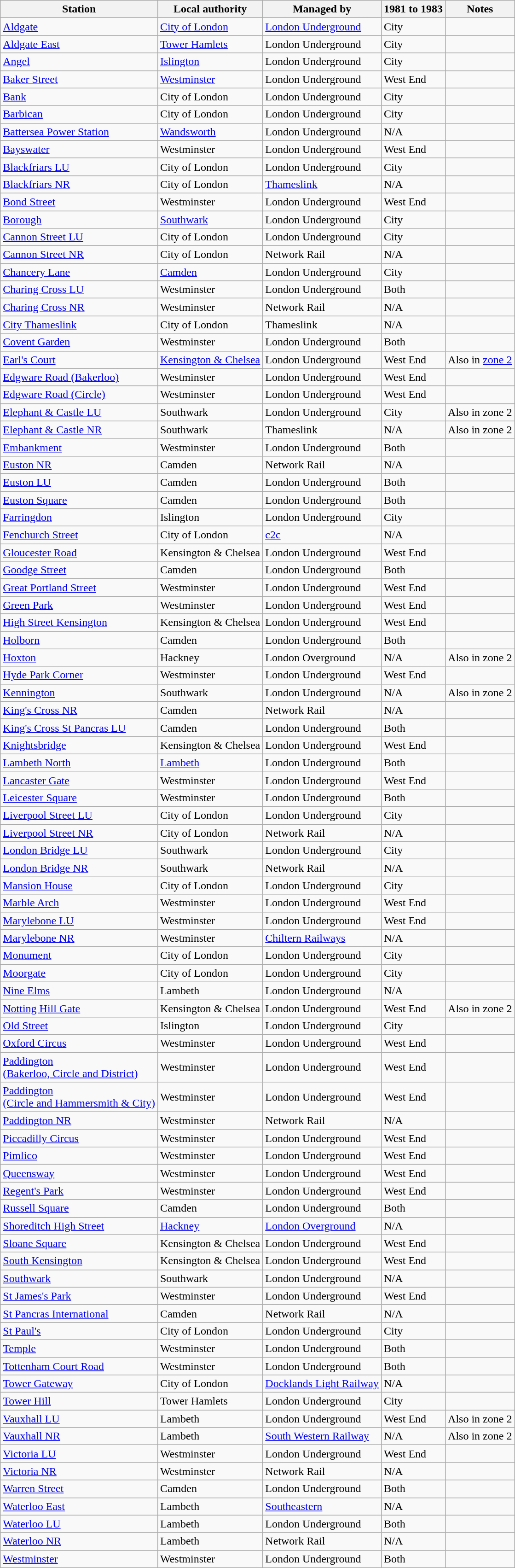<table class="wikitable sortable">
<tr>
<th>Station</th>
<th>Local authority</th>
<th>Managed by</th>
<th>1981 to 1983</th>
<th>Notes</th>
</tr>
<tr>
<td><a href='#'>Aldgate</a></td>
<td><a href='#'>City of London</a></td>
<td><a href='#'>London Underground</a></td>
<td>City</td>
<td></td>
</tr>
<tr>
<td><a href='#'>Aldgate East</a></td>
<td><a href='#'>Tower Hamlets</a></td>
<td>London Underground</td>
<td>City</td>
<td></td>
</tr>
<tr>
<td><a href='#'>Angel</a></td>
<td><a href='#'>Islington</a></td>
<td>London Underground</td>
<td>City</td>
<td></td>
</tr>
<tr>
<td><a href='#'>Baker Street</a></td>
<td><a href='#'>Westminster</a></td>
<td>London Underground</td>
<td>West End</td>
<td></td>
</tr>
<tr>
<td><a href='#'>Bank</a></td>
<td>City of London</td>
<td>London Underground</td>
<td>City</td>
<td></td>
</tr>
<tr>
<td><a href='#'>Barbican</a></td>
<td>City of London</td>
<td>London Underground</td>
<td>City</td>
<td></td>
</tr>
<tr>
<td><a href='#'>Battersea Power Station</a></td>
<td><a href='#'>Wandsworth</a></td>
<td>London Underground</td>
<td>N/A</td>
<td></td>
</tr>
<tr>
<td><a href='#'>Bayswater</a></td>
<td>Westminster</td>
<td>London Underground</td>
<td>West End</td>
<td></td>
</tr>
<tr>
<td><a href='#'>Blackfriars LU</a></td>
<td>City of London</td>
<td>London Underground</td>
<td>City</td>
<td></td>
</tr>
<tr>
<td><a href='#'>Blackfriars NR</a></td>
<td>City of London</td>
<td><a href='#'>Thameslink</a></td>
<td>N/A</td>
<td></td>
</tr>
<tr>
<td><a href='#'>Bond Street</a></td>
<td>Westminster</td>
<td>London Underground</td>
<td>West End</td>
<td></td>
</tr>
<tr>
<td><a href='#'>Borough</a></td>
<td><a href='#'>Southwark</a></td>
<td>London Underground</td>
<td>City</td>
<td></td>
</tr>
<tr>
<td><a href='#'>Cannon Street LU</a></td>
<td>City of London</td>
<td>London Underground</td>
<td>City</td>
<td></td>
</tr>
<tr>
<td><a href='#'>Cannon Street NR</a></td>
<td>City of London</td>
<td>Network Rail</td>
<td>N/A</td>
<td></td>
</tr>
<tr>
<td><a href='#'>Chancery Lane</a></td>
<td><a href='#'>Camden</a></td>
<td>London Underground</td>
<td>City</td>
<td></td>
</tr>
<tr>
<td><a href='#'>Charing Cross LU</a></td>
<td>Westminster</td>
<td>London Underground</td>
<td>Both</td>
<td></td>
</tr>
<tr>
<td><a href='#'>Charing Cross NR</a></td>
<td>Westminster</td>
<td>Network Rail</td>
<td>N/A</td>
<td></td>
</tr>
<tr>
<td><a href='#'>City Thameslink</a></td>
<td>City of London</td>
<td>Thameslink</td>
<td>N/A</td>
<td></td>
</tr>
<tr>
<td><a href='#'>Covent Garden</a></td>
<td>Westminster</td>
<td>London Underground</td>
<td>Both</td>
<td></td>
</tr>
<tr>
<td><a href='#'>Earl's Court</a></td>
<td><a href='#'>Kensington & Chelsea</a></td>
<td>London Underground</td>
<td>West End</td>
<td>Also in <a href='#'>zone 2</a></td>
</tr>
<tr>
<td><a href='#'>Edgware Road (Bakerloo)</a></td>
<td>Westminster</td>
<td>London Underground</td>
<td>West End</td>
<td></td>
</tr>
<tr>
<td><a href='#'>Edgware Road (Circle)</a></td>
<td>Westminster</td>
<td>London Underground</td>
<td>West End</td>
<td></td>
</tr>
<tr>
<td><a href='#'>Elephant & Castle LU</a></td>
<td>Southwark</td>
<td>London Underground</td>
<td>City</td>
<td>Also in zone 2</td>
</tr>
<tr>
<td><a href='#'>Elephant & Castle NR</a></td>
<td>Southwark</td>
<td>Thameslink</td>
<td>N/A</td>
<td>Also in zone 2</td>
</tr>
<tr>
<td><a href='#'>Embankment</a></td>
<td>Westminster</td>
<td>London Underground</td>
<td>Both</td>
<td></td>
</tr>
<tr>
<td><a href='#'>Euston NR</a></td>
<td>Camden</td>
<td>Network Rail</td>
<td>N/A</td>
<td></td>
</tr>
<tr>
<td><a href='#'>Euston LU</a></td>
<td>Camden</td>
<td>London Underground</td>
<td>Both</td>
<td></td>
</tr>
<tr>
<td><a href='#'>Euston Square</a></td>
<td>Camden</td>
<td>London Underground</td>
<td>Both</td>
<td></td>
</tr>
<tr>
<td><a href='#'>Farringdon</a></td>
<td>Islington</td>
<td>London Underground</td>
<td>City</td>
<td></td>
</tr>
<tr>
<td><a href='#'>Fenchurch Street</a></td>
<td>City of London</td>
<td><a href='#'>c2c</a></td>
<td>N/A</td>
<td></td>
</tr>
<tr>
<td><a href='#'>Gloucester Road</a></td>
<td>Kensington & Chelsea</td>
<td>London Underground</td>
<td>West End</td>
<td></td>
</tr>
<tr>
<td><a href='#'>Goodge Street</a></td>
<td>Camden</td>
<td>London Underground</td>
<td>Both</td>
<td></td>
</tr>
<tr>
<td><a href='#'>Great Portland Street</a></td>
<td>Westminster</td>
<td>London Underground</td>
<td>West End</td>
<td></td>
</tr>
<tr>
<td><a href='#'>Green Park</a></td>
<td>Westminster</td>
<td>London Underground</td>
<td>West End</td>
<td></td>
</tr>
<tr>
<td><a href='#'>High Street Kensington</a></td>
<td>Kensington & Chelsea</td>
<td>London Underground</td>
<td>West End</td>
<td></td>
</tr>
<tr>
<td><a href='#'>Holborn</a></td>
<td>Camden</td>
<td>London Underground</td>
<td>Both</td>
<td></td>
</tr>
<tr>
<td><a href='#'>Hoxton</a></td>
<td>Hackney</td>
<td>London Overground</td>
<td>N/A</td>
<td>Also in zone 2</td>
</tr>
<tr>
<td><a href='#'>Hyde Park Corner</a></td>
<td>Westminster</td>
<td>London Underground</td>
<td>West End</td>
<td></td>
</tr>
<tr>
<td><a href='#'>Kennington</a></td>
<td>Southwark</td>
<td>London Underground</td>
<td>N/A</td>
<td>Also in zone 2</td>
</tr>
<tr>
<td><a href='#'>King's Cross NR</a></td>
<td>Camden</td>
<td>Network Rail</td>
<td>N/A</td>
<td></td>
</tr>
<tr>
<td><a href='#'>King's Cross St Pancras LU</a></td>
<td>Camden</td>
<td>London Underground</td>
<td>Both</td>
<td></td>
</tr>
<tr>
<td><a href='#'>Knightsbridge</a></td>
<td>Kensington & Chelsea</td>
<td>London Underground</td>
<td>West End</td>
<td></td>
</tr>
<tr>
<td><a href='#'>Lambeth North</a></td>
<td><a href='#'>Lambeth</a></td>
<td>London Underground</td>
<td>Both</td>
<td></td>
</tr>
<tr>
<td><a href='#'>Lancaster Gate</a></td>
<td>Westminster</td>
<td>London Underground</td>
<td>West End</td>
<td></td>
</tr>
<tr>
<td><a href='#'>Leicester Square</a></td>
<td>Westminster</td>
<td>London Underground</td>
<td>Both</td>
<td></td>
</tr>
<tr>
<td><a href='#'>Liverpool Street LU</a></td>
<td>City of London</td>
<td>London Underground</td>
<td>City</td>
<td></td>
</tr>
<tr>
<td><a href='#'>Liverpool Street NR</a></td>
<td>City of London</td>
<td>Network Rail</td>
<td>N/A</td>
<td></td>
</tr>
<tr>
<td><a href='#'>London Bridge LU</a></td>
<td>Southwark</td>
<td>London Underground</td>
<td>City</td>
<td></td>
</tr>
<tr>
<td><a href='#'>London Bridge NR</a></td>
<td>Southwark</td>
<td>Network Rail</td>
<td>N/A</td>
<td></td>
</tr>
<tr>
<td><a href='#'>Mansion House</a></td>
<td>City of London</td>
<td>London Underground</td>
<td>City</td>
<td></td>
</tr>
<tr>
<td><a href='#'>Marble Arch</a></td>
<td>Westminster</td>
<td>London Underground</td>
<td>West End</td>
<td></td>
</tr>
<tr>
<td><a href='#'>Marylebone LU</a></td>
<td>Westminster</td>
<td>London Underground</td>
<td>West End</td>
<td></td>
</tr>
<tr>
<td><a href='#'>Marylebone NR</a></td>
<td>Westminster</td>
<td><a href='#'>Chiltern Railways</a></td>
<td>N/A</td>
<td></td>
</tr>
<tr>
<td><a href='#'>Monument</a></td>
<td>City of London</td>
<td>London Underground</td>
<td>City</td>
<td></td>
</tr>
<tr>
<td><a href='#'>Moorgate</a></td>
<td>City of London</td>
<td>London Underground</td>
<td>City</td>
<td></td>
</tr>
<tr>
<td><a href='#'>Nine Elms</a></td>
<td>Lambeth</td>
<td>London Underground</td>
<td>N/A</td>
<td></td>
</tr>
<tr>
<td><a href='#'>Notting Hill Gate</a></td>
<td>Kensington & Chelsea</td>
<td>London Underground</td>
<td>West End</td>
<td>Also in zone 2</td>
</tr>
<tr>
<td><a href='#'>Old Street</a></td>
<td>Islington</td>
<td>London Underground</td>
<td>City</td>
<td></td>
</tr>
<tr>
<td><a href='#'>Oxford Circus</a></td>
<td>Westminster</td>
<td>London Underground</td>
<td>West End</td>
<td></td>
</tr>
<tr>
<td><a href='#'>Paddington<br>(Bakerloo, Circle and District)</a></td>
<td>Westminster</td>
<td>London Underground</td>
<td>West End</td>
<td></td>
</tr>
<tr>
<td><a href='#'>Paddington<br>(Circle and Hammersmith & City)</a></td>
<td>Westminster</td>
<td>London Underground</td>
<td>West End</td>
<td></td>
</tr>
<tr>
<td><a href='#'>Paddington NR</a></td>
<td>Westminster</td>
<td>Network Rail</td>
<td>N/A</td>
<td></td>
</tr>
<tr>
<td><a href='#'>Piccadilly Circus</a></td>
<td>Westminster</td>
<td>London Underground</td>
<td>West End</td>
<td></td>
</tr>
<tr>
<td><a href='#'>Pimlico</a></td>
<td>Westminster</td>
<td>London Underground</td>
<td>West End</td>
<td></td>
</tr>
<tr>
<td><a href='#'>Queensway</a></td>
<td>Westminster</td>
<td>London Underground</td>
<td>West End</td>
<td></td>
</tr>
<tr>
<td><a href='#'>Regent's Park</a></td>
<td>Westminster</td>
<td>London Underground</td>
<td>West End</td>
<td></td>
</tr>
<tr>
<td><a href='#'>Russell Square</a></td>
<td>Camden</td>
<td>London Underground</td>
<td>Both</td>
<td></td>
</tr>
<tr>
<td><a href='#'>Shoreditch High Street</a></td>
<td><a href='#'>Hackney</a></td>
<td><a href='#'>London Overground</a></td>
<td>N/A</td>
<td></td>
</tr>
<tr>
<td><a href='#'>Sloane Square</a></td>
<td>Kensington & Chelsea</td>
<td>London Underground</td>
<td>West End</td>
<td></td>
</tr>
<tr>
<td><a href='#'>South Kensington</a></td>
<td>Kensington & Chelsea</td>
<td>London Underground</td>
<td>West End</td>
<td></td>
</tr>
<tr>
<td><a href='#'>Southwark</a></td>
<td>Southwark</td>
<td>London Underground</td>
<td>N/A</td>
<td></td>
</tr>
<tr>
<td><a href='#'>St James's Park</a></td>
<td>Westminster</td>
<td>London Underground</td>
<td>West End</td>
<td></td>
</tr>
<tr>
<td><a href='#'>St Pancras International</a></td>
<td>Camden</td>
<td>Network Rail</td>
<td>N/A</td>
<td></td>
</tr>
<tr>
<td><a href='#'>St Paul's</a></td>
<td>City of London</td>
<td>London Underground</td>
<td>City</td>
<td></td>
</tr>
<tr>
<td><a href='#'>Temple</a></td>
<td>Westminster</td>
<td>London Underground</td>
<td>Both</td>
<td></td>
</tr>
<tr>
<td><a href='#'>Tottenham Court Road</a></td>
<td>Westminster</td>
<td>London Underground</td>
<td>Both</td>
<td></td>
</tr>
<tr>
<td><a href='#'>Tower Gateway</a></td>
<td>City of London</td>
<td><a href='#'>Docklands Light Railway</a></td>
<td>N/A</td>
<td></td>
</tr>
<tr>
<td><a href='#'>Tower Hill</a></td>
<td>Tower Hamlets</td>
<td>London Underground</td>
<td>City</td>
<td></td>
</tr>
<tr>
<td><a href='#'>Vauxhall LU</a></td>
<td>Lambeth</td>
<td>London Underground</td>
<td>West End</td>
<td>Also in zone 2</td>
</tr>
<tr>
<td><a href='#'>Vauxhall NR</a></td>
<td>Lambeth</td>
<td><a href='#'>South Western Railway</a></td>
<td>N/A</td>
<td>Also in zone 2</td>
</tr>
<tr>
<td><a href='#'>Victoria LU</a></td>
<td>Westminster</td>
<td>London Underground</td>
<td>West End</td>
<td></td>
</tr>
<tr>
<td><a href='#'>Victoria NR</a></td>
<td>Westminster</td>
<td>Network Rail</td>
<td>N/A</td>
<td></td>
</tr>
<tr>
<td><a href='#'>Warren Street</a></td>
<td>Camden</td>
<td>London Underground</td>
<td>Both</td>
<td></td>
</tr>
<tr>
<td><a href='#'>Waterloo East</a></td>
<td>Lambeth</td>
<td><a href='#'>Southeastern</a></td>
<td>N/A</td>
<td></td>
</tr>
<tr>
<td><a href='#'>Waterloo LU</a></td>
<td>Lambeth</td>
<td>London Underground</td>
<td>Both</td>
<td></td>
</tr>
<tr>
<td><a href='#'>Waterloo NR</a></td>
<td>Lambeth</td>
<td>Network Rail</td>
<td>N/A</td>
<td></td>
</tr>
<tr>
<td><a href='#'>Westminster</a></td>
<td>Westminster</td>
<td>London Underground</td>
<td>Both</td>
<td></td>
</tr>
</table>
